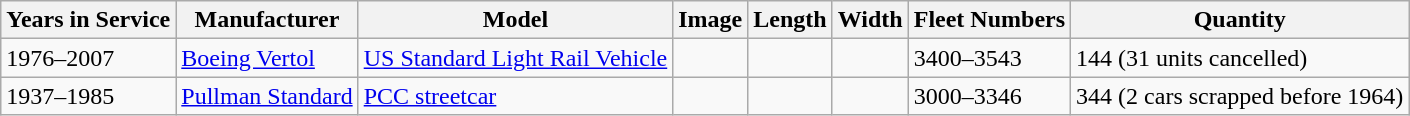<table class="wikitable">
<tr>
<th>Years in Service</th>
<th>Manufacturer</th>
<th>Model</th>
<th>Image</th>
<th>Length</th>
<th>Width</th>
<th>Fleet Numbers</th>
<th>Quantity</th>
</tr>
<tr>
<td>1976–2007</td>
<td><a href='#'>Boeing Vertol</a></td>
<td><a href='#'>US Standard Light Rail Vehicle</a></td>
<td></td>
<td></td>
<td></td>
<td>3400–3543</td>
<td>144 (31 units cancelled)</td>
</tr>
<tr>
<td>1937–1985</td>
<td><a href='#'>Pullman Standard</a></td>
<td><a href='#'>PCC streetcar</a></td>
<td></td>
<td></td>
<td></td>
<td>3000–3346</td>
<td>344 (2 cars scrapped before 1964)</td>
</tr>
</table>
